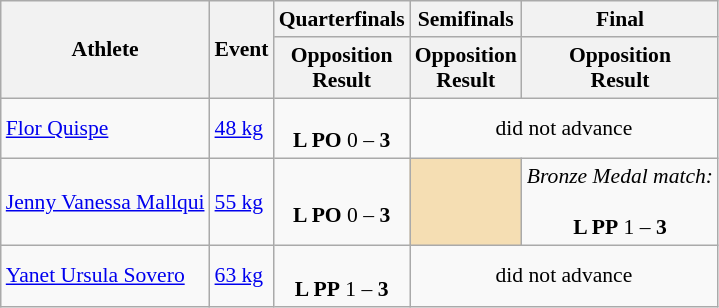<table class="wikitable" border="1" style="font-size:90%">
<tr>
<th rowspan=2>Athlete</th>
<th rowspan=2>Event</th>
<th>Quarterfinals</th>
<th>Semifinals</th>
<th>Final</th>
</tr>
<tr>
<th>Opposition<br>Result</th>
<th>Opposition<br>Result</th>
<th>Opposition<br>Result</th>
</tr>
<tr>
<td><a href='#'>Flor Quispe</a></td>
<td><a href='#'>48 kg</a></td>
<td align=center><br><strong>L PO</strong> 0 – <strong>3</strong></td>
<td align=center colspan="7">did not advance</td>
</tr>
<tr>
<td><a href='#'>Jenny Vanessa Mallqui</a></td>
<td><a href='#'>55 kg</a></td>
<td align=center><br><strong>L PO</strong> 0 – <strong>3</strong></td>
<td bgcolor=wheat></td>
<td align=center><em>Bronze Medal match:</em><br><br><strong>L PP</strong> 1 – <strong>3</strong></td>
</tr>
<tr>
<td><a href='#'>Yanet Ursula Sovero</a></td>
<td><a href='#'>63 kg</a></td>
<td align=center><br><strong>L PP</strong> 1 – <strong>3</strong></td>
<td align=center colspan="7">did not advance</td>
</tr>
</table>
